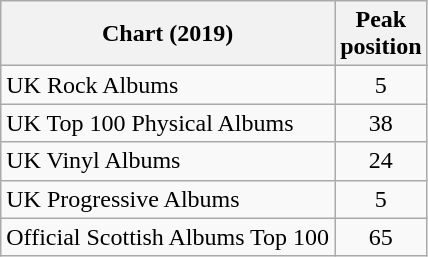<table class="wikitable">
<tr>
<th>Chart (2019)</th>
<th>Peak<br>position</th>
</tr>
<tr>
<td>UK Rock Albums</td>
<td style="text-align:center;">5</td>
</tr>
<tr>
<td>UK Top 100 Physical Albums</td>
<td style="text-align:center;">38</td>
</tr>
<tr>
<td>UK Vinyl Albums</td>
<td style="text-align:center;">24</td>
</tr>
<tr>
<td>UK Progressive Albums</td>
<td style="text-align:center;">5</td>
</tr>
<tr>
<td>Official Scottish Albums Top 100</td>
<td style="text-align:center;">65</td>
</tr>
</table>
